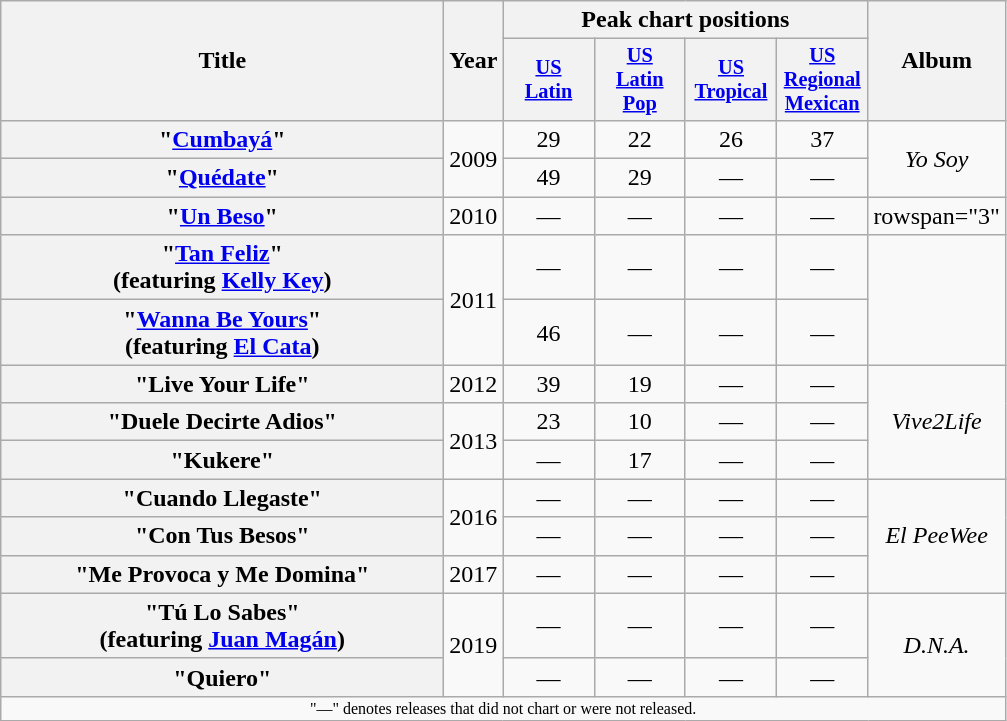<table class="wikitable plainrowheaders" style="text-align:center;">
<tr>
<th scope="col" rowspan="2" style="width:18em;">Title</th>
<th scope="col" rowspan="2">Year</th>
<th scope="col" colspan="4">Peak chart positions</th>
<th scope="col" rowspan="2">Album</th>
</tr>
<tr>
<th scope="col" style="width:4em;font-size:85%;"><a href='#'>US<br>Latin</a></th>
<th scope="col" style="width:4em;font-size:85%;"><a href='#'>US<br>Latin Pop</a></th>
<th scope="col" style="width:4em;font-size:85%;"><a href='#'>US<br>Tropical</a></th>
<th scope="col" style="width:4em;font-size:85%;"><a href='#'>US<br>Regional<br>Mexican</a></th>
</tr>
<tr>
<th scope="row">"<a href='#'>Cumbayá</a>"</th>
<td rowspan="2">2009</td>
<td>29</td>
<td>22</td>
<td>26</td>
<td>37</td>
<td rowspan="2"><em>Yo Soy</em></td>
</tr>
<tr>
<th scope="row">"<a href='#'>Quédate</a>"</th>
<td>49</td>
<td>29</td>
<td>—</td>
<td>—</td>
</tr>
<tr>
<th scope="row">"<a href='#'>Un Beso</a>"</th>
<td>2010</td>
<td>—</td>
<td>—</td>
<td>—</td>
<td>—</td>
<td>rowspan="3" </td>
</tr>
<tr>
<th scope="row">"<a href='#'>Tan Feliz</a>"<br><span>(featuring <a href='#'>Kelly Key</a>)</span></th>
<td rowspan="2">2011</td>
<td>—</td>
<td>—</td>
<td>—</td>
<td>—</td>
</tr>
<tr>
<th scope="row">"<a href='#'>Wanna Be Yours</a>"<br><span>(featuring <a href='#'>El Cata</a>)</span></th>
<td>46</td>
<td>—</td>
<td>—</td>
<td>—</td>
</tr>
<tr>
<th scope="row">"Live Your Life"</th>
<td>2012</td>
<td>39</td>
<td>19</td>
<td>—</td>
<td>—</td>
<td rowspan="3"><em>Vive2Life</em><br></td>
</tr>
<tr>
<th scope="row">"Duele Decirte Adios"</th>
<td rowspan="2">2013</td>
<td>23</td>
<td>10</td>
<td>—</td>
<td>—</td>
</tr>
<tr>
<th scope="row">"Kukere"</th>
<td>—</td>
<td>17</td>
<td>—</td>
<td>—</td>
</tr>
<tr>
<th scope="row">"Cuando Llegaste"</th>
<td rowspan="2">2016</td>
<td>—</td>
<td>—</td>
<td>—</td>
<td>—</td>
<td rowspan="3"><em>El PeeWee</em></td>
</tr>
<tr>
<th scope="row">"Con Tus Besos"</th>
<td>—</td>
<td>—</td>
<td>—</td>
<td>—</td>
</tr>
<tr>
<th scope="row">"Me Provoca y Me Domina"</th>
<td>2017</td>
<td>—</td>
<td>—</td>
<td>—</td>
<td>—</td>
</tr>
<tr>
<th scope="row">"Tú Lo Sabes"<br><span>(featuring <a href='#'>Juan Magán</a>)</span></th>
<td rowspan="2">2019</td>
<td>—</td>
<td>—</td>
<td>—</td>
<td>—</td>
<td rowspan="2"><em>D.N.A.</em></td>
</tr>
<tr>
<th scope="row">"Quiero"</th>
<td>—</td>
<td>—</td>
<td>—</td>
<td>—</td>
</tr>
<tr>
<td colspan="13" style="text-align:center; font-size:8pt;">"—" denotes releases that did not chart or were not released.</td>
</tr>
</table>
